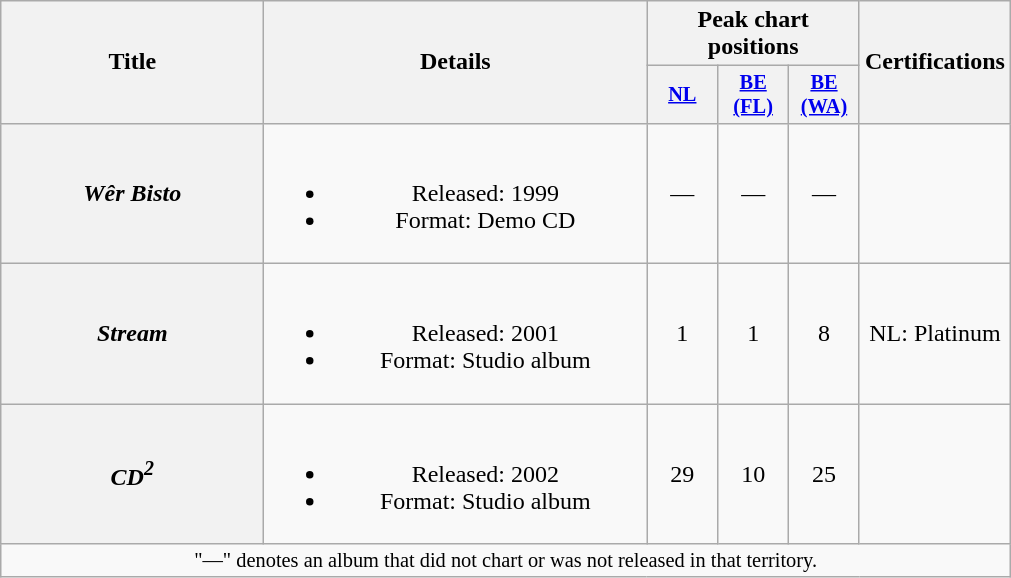<table class="wikitable plainrowheaders" style="text-align:center;">
<tr>
<th scope="col" rowspan="2" style="width:10.5em;">Title</th>
<th scope="col" rowspan="2" style="width:15.5em;">Details</th>
<th scope="col" colspan="3">Peak chart positions</th>
<th scope="col" rowspan="2">Certifications</th>
</tr>
<tr>
<th scope="col" style="width:3em;font-size:85%;"><a href='#'>NL</a></th>
<th scope="col" style="width:3em;font-size:85%;"><a href='#'>BE (FL)</a></th>
<th scope="col" style="width:3em;font-size:85%;"><a href='#'>BE (WA)</a></th>
</tr>
<tr>
<th scope="row"><em>Wêr Bisto</em></th>
<td><br><ul><li>Released: 1999</li><li>Format: Demo CD</li></ul></td>
<td>—</td>
<td>—</td>
<td>—</td>
<td></td>
</tr>
<tr>
<th scope="row"><em>Stream</em></th>
<td><br><ul><li>Released: 2001</li><li>Format: Studio album</li></ul></td>
<td>1</td>
<td>1</td>
<td>8</td>
<td>NL: Platinum</td>
</tr>
<tr>
<th scope="row"><em>CD<sup>2</sup></em></th>
<td><br><ul><li>Released: 2002</li><li>Format: Studio album</li></ul></td>
<td>29</td>
<td>10</td>
<td>25</td>
<td></td>
</tr>
<tr>
<td colspan="17" style="font-size:85%">"—" denotes an album that did not chart or was not released in that territory.</td>
</tr>
</table>
